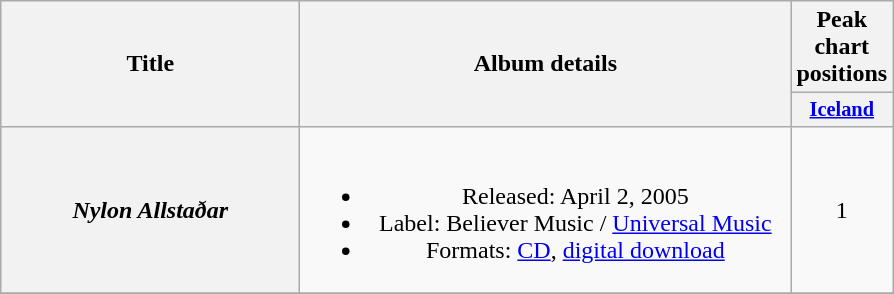<table class="wikitable plainrowheaders" style="text-align:center;" border="1">
<tr>
<th scope="col" rowspan="2" style="width:12em;">Title</th>
<th scope="col" rowspan="2" style="width:20em;">Album details</th>
<th scope="col" colspan="1">Peak chart positions</th>
</tr>
<tr>
<th scope="col" style="width:4em;font-size:85%;"><a href='#'>Iceland</a></th>
</tr>
<tr>
<th scope="row"><strong><em>Nylon Allstaðar</em></strong></th>
<td><br><ul><li>Released: April 2, 2005</li><li>Label: Believer Music / <a href='#'>Universal Music</a></li><li>Formats: <a href='#'>CD</a>, <a href='#'>digital download</a></li></ul></td>
<td>1</td>
</tr>
<tr>
</tr>
</table>
